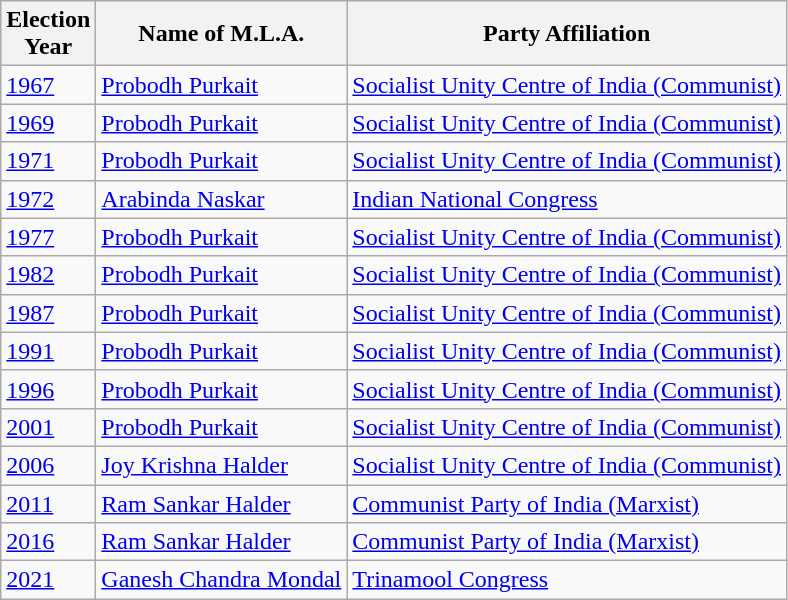<table class="wikitable sortable">
<tr>
<th>Election<br> Year</th>
<th>Name of M.L.A.</th>
<th>Party Affiliation</th>
</tr>
<tr>
<td><a href='#'>1967</a></td>
<td><a href='#'>Probodh Purkait</a></td>
<td><a href='#'>Socialist Unity Centre of India (Communist)</a></td>
</tr>
<tr>
<td><a href='#'>1969</a></td>
<td><a href='#'>Probodh Purkait</a></td>
<td><a href='#'>Socialist Unity Centre of India (Communist)</a></td>
</tr>
<tr>
<td><a href='#'>1971</a></td>
<td><a href='#'>Probodh Purkait</a></td>
<td><a href='#'>Socialist Unity Centre of India (Communist)</a></td>
</tr>
<tr>
<td><a href='#'>1972</a></td>
<td><a href='#'>Arabinda Naskar</a></td>
<td><a href='#'>Indian National Congress</a></td>
</tr>
<tr>
<td><a href='#'>1977</a></td>
<td><a href='#'>Probodh Purkait</a></td>
<td><a href='#'>Socialist Unity Centre of India (Communist)</a></td>
</tr>
<tr>
<td><a href='#'>1982</a></td>
<td><a href='#'>Probodh Purkait</a></td>
<td><a href='#'>Socialist Unity Centre of India (Communist)</a></td>
</tr>
<tr>
<td><a href='#'>1987</a></td>
<td><a href='#'>Probodh Purkait</a></td>
<td><a href='#'>Socialist Unity Centre of India (Communist)</a></td>
</tr>
<tr>
<td><a href='#'>1991</a></td>
<td><a href='#'>Probodh Purkait</a></td>
<td><a href='#'>Socialist Unity Centre of India (Communist)</a></td>
</tr>
<tr>
<td><a href='#'>1996</a></td>
<td><a href='#'>Probodh Purkait</a></td>
<td><a href='#'>Socialist Unity Centre of India (Communist)</a></td>
</tr>
<tr>
<td><a href='#'>2001</a></td>
<td><a href='#'>Probodh Purkait</a></td>
<td><a href='#'>Socialist Unity Centre of India (Communist)</a></td>
</tr>
<tr>
<td><a href='#'>2006</a></td>
<td><a href='#'>Joy Krishna Halder</a></td>
<td><a href='#'>Socialist Unity Centre of India (Communist)</a></td>
</tr>
<tr>
<td><a href='#'>2011</a></td>
<td><a href='#'>Ram Sankar Halder</a></td>
<td><a href='#'>Communist Party of India (Marxist)</a></td>
</tr>
<tr>
<td><a href='#'>2016</a></td>
<td><a href='#'>Ram Sankar Halder</a></td>
<td><a href='#'>Communist Party of India (Marxist)</a></td>
</tr>
<tr>
<td><a href='#'>2021</a></td>
<td><a href='#'>Ganesh Chandra Mondal</a></td>
<td><a href='#'>Trinamool Congress</a></td>
</tr>
</table>
